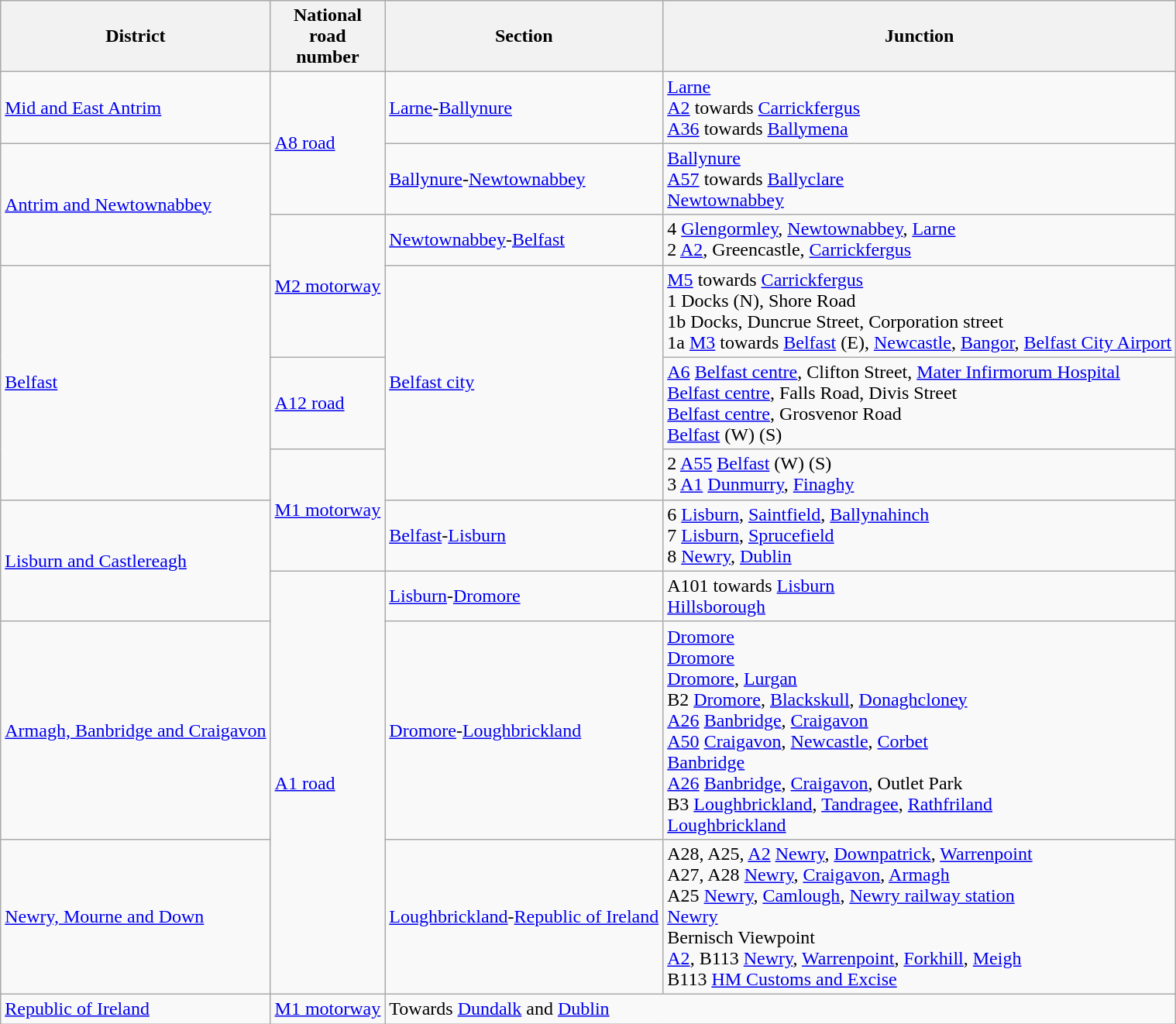<table class="wikitable sortable">
<tr>
<th>District</th>
<th>National<br>road<br>number</th>
<th>Section</th>
<th>Junction</th>
</tr>
<tr>
<td><a href='#'>Mid and East Antrim</a></td>
<td rowspan="2"> <a href='#'>A8 road</a></td>
<td><a href='#'>Larne</a>-<a href='#'>Ballynure</a></td>
<td> <a href='#'>Larne</a><br> <a href='#'>A2</a> towards <a href='#'>Carrickfergus</a><br> <a href='#'>A36</a> towards <a href='#'>Ballymena</a></td>
</tr>
<tr>
<td rowspan="2"><a href='#'>Antrim and Newtownabbey</a></td>
<td><a href='#'>Ballynure</a>-<a href='#'>Newtownabbey</a></td>
<td> <a href='#'>Ballynure</a><br> <a href='#'>A57</a> towards <a href='#'>Ballyclare</a><br> <a href='#'>Newtownabbey</a></td>
</tr>
<tr>
<td rowspan="2"> <a href='#'>M2 motorway</a></td>
<td><a href='#'>Newtownabbey</a>-<a href='#'>Belfast</a></td>
<td> 4 <a href='#'>Glengormley</a>, <a href='#'>Newtownabbey</a>, <a href='#'>Larne</a><br> 2 <a href='#'>A2</a>, Greencastle, <a href='#'>Carrickfergus</a></td>
</tr>
<tr>
<td rowspan="3"><a href='#'>Belfast</a></td>
<td rowspan="3"><a href='#'>Belfast city</a></td>
<td> <a href='#'>M5</a> towards <a href='#'>Carrickfergus</a><br> 1 Docks (N), Shore Road<br> 1b Docks, Duncrue Street, Corporation street<br> 1a <a href='#'>M3</a> towards <a href='#'>Belfast</a> (E), <a href='#'>Newcastle</a>, <a href='#'>Bangor</a>, <a href='#'>Belfast City Airport</a></td>
</tr>
<tr>
<td> <a href='#'>A12 road</a></td>
<td> <a href='#'>A6</a> <a href='#'>Belfast centre</a>, Clifton Street, <a href='#'>Mater Infirmorum Hospital</a><br> <a href='#'>Belfast centre</a>, Falls Road, Divis Street<br> <a href='#'>Belfast centre</a>, Grosvenor Road<br> <a href='#'>Belfast</a> (W) (S)</td>
</tr>
<tr>
<td rowspan="2"> <a href='#'>M1 motorway</a></td>
<td> 2 <a href='#'>A55</a> <a href='#'>Belfast</a> (W) (S)<br> 3 <a href='#'>A1</a> <a href='#'>Dunmurry</a>, <a href='#'>Finaghy</a></td>
</tr>
<tr>
<td rowspan="2"><a href='#'>Lisburn and Castlereagh</a></td>
<td><a href='#'>Belfast</a>-<a href='#'>Lisburn</a></td>
<td> 6 <a href='#'>Lisburn</a>, <a href='#'>Saintfield</a>, <a href='#'>Ballynahinch</a><br> 7 <a href='#'>Lisburn</a>, <a href='#'>Sprucefield</a><br> 8 <a href='#'>Newry</a>, <a href='#'>Dublin</a></td>
</tr>
<tr>
<td rowspan="3"> <a href='#'>A1 road</a></td>
<td><a href='#'>Lisburn</a>-<a href='#'>Dromore</a></td>
<td> A101 towards <a href='#'>Lisburn</a><br> <a href='#'>Hillsborough</a></td>
</tr>
<tr>
<td><a href='#'>Armagh, Banbridge and Craigavon</a></td>
<td><a href='#'>Dromore</a>-<a href='#'>Loughbrickland</a></td>
<td> <a href='#'>Dromore</a><br> <a href='#'>Dromore</a><br> <a href='#'>Dromore</a>, <a href='#'>Lurgan</a><br> B2 <a href='#'>Dromore</a>, <a href='#'>Blackskull</a>, <a href='#'>Donaghcloney</a><br> <a href='#'>A26</a> <a href='#'>Banbridge</a>, <a href='#'>Craigavon</a><br> <a href='#'>A50</a> <a href='#'>Craigavon</a>, <a href='#'>Newcastle</a>, <a href='#'>Corbet</a><br> <a href='#'>Banbridge</a><br> <a href='#'>A26</a> <a href='#'>Banbridge</a>, <a href='#'>Craigavon</a>, Outlet Park<br> B3 <a href='#'>Loughbrickland</a>, <a href='#'>Tandragee</a>, <a href='#'>Rathfriland</a><br> <a href='#'>Loughbrickland</a></td>
</tr>
<tr>
<td><a href='#'>Newry, Mourne and Down</a></td>
<td><a href='#'>Loughbrickland</a>-<a href='#'>Republic of Ireland</a></td>
<td> A28, A25, <a href='#'>A2</a> <a href='#'>Newry</a>, <a href='#'>Downpatrick</a>, <a href='#'>Warrenpoint</a><br> A27, A28 <a href='#'>Newry</a>, <a href='#'>Craigavon</a>, <a href='#'>Armagh</a><br> A25 <a href='#'>Newry</a>, <a href='#'>Camlough</a>, <a href='#'>Newry railway station</a><br> <a href='#'>Newry</a><br> Bernisch Viewpoint<br> <a href='#'>A2</a>, B113 <a href='#'>Newry</a>, <a href='#'>Warrenpoint</a>, <a href='#'>Forkhill</a>, <a href='#'>Meigh</a><br> B113 <a href='#'>HM Customs and Excise</a></td>
</tr>
<tr>
<td><a href='#'>Republic of Ireland</a></td>
<td><a href='#'>M1 motorway</a></td>
<td colspan="2">Towards <a href='#'>Dundalk</a> and <a href='#'>Dublin</a></td>
</tr>
</table>
